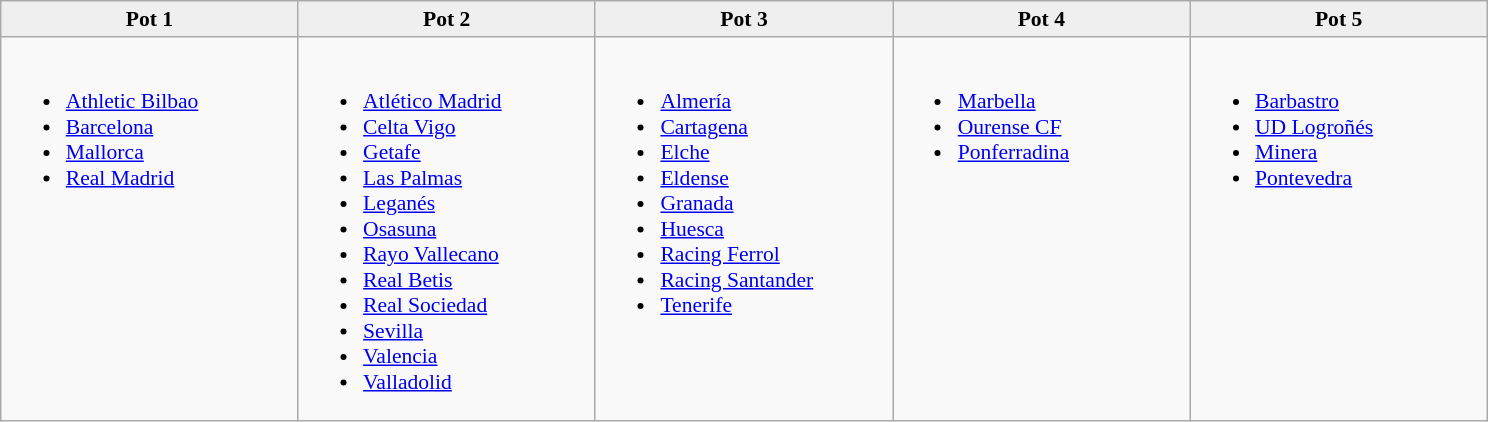<table class="wikitable" style="font-size:90%">
<tr bgcolor=#efefef align=center>
<td width=15%><strong>Pot 1</strong><br></td>
<td width=15%><strong>Pot 2</strong><br></td>
<td width=15%><strong>Pot 3</strong><br></td>
<td width="15%"><strong>Pot 4</strong><br></td>
<td width=15%><strong>Pot 5</strong><br></td>
</tr>
<tr valign=top>
<td><br><ul><li><a href='#'>Athletic Bilbao</a></li><li><a href='#'>Barcelona</a></li><li><a href='#'>Mallorca</a></li><li><a href='#'>Real Madrid</a></li></ul></td>
<td><br><ul><li><a href='#'>Atlético Madrid</a></li><li><a href='#'>Celta Vigo</a></li><li><a href='#'>Getafe</a></li><li><a href='#'>Las Palmas</a></li><li><a href='#'>Leganés</a></li><li><a href='#'>Osasuna</a></li><li><a href='#'>Rayo Vallecano</a></li><li><a href='#'>Real Betis</a></li><li><a href='#'>Real Sociedad</a></li><li><a href='#'>Sevilla</a></li><li><a href='#'>Valencia</a></li><li><a href='#'>Valladolid</a></li></ul></td>
<td><br><ul><li><a href='#'>Almería</a></li><li><a href='#'>Cartagena</a></li><li><a href='#'>Elche</a></li><li><a href='#'>Eldense</a></li><li><a href='#'>Granada</a></li><li><a href='#'>Huesca</a></li><li><a href='#'>Racing Ferrol</a></li><li><a href='#'>Racing Santander</a></li><li><a href='#'>Tenerife</a></li></ul></td>
<td><br><ul><li><a href='#'>Marbella</a></li><li><a href='#'>Ourense CF</a></li><li><a href='#'>Ponferradina</a></li></ul></td>
<td><br><ul><li><a href='#'>Barbastro</a></li><li><a href='#'>UD Logroñés</a></li><li><a href='#'>Minera</a></li><li><a href='#'>Pontevedra</a></li></ul></td>
</tr>
</table>
